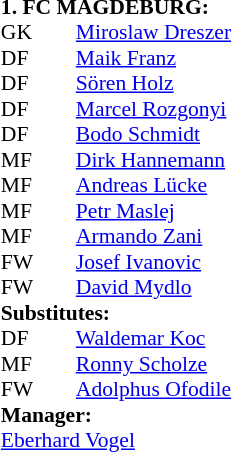<table style="font-size: 90%" cellspacing="0" cellpadding="0" align="center">
<tr>
<td colspan="4"><strong>1. FC MAGDEBURG:</strong></td>
</tr>
<tr>
<th width="25"></th>
<th width="25"></th>
</tr>
<tr>
<td>GK</td>
<td></td>
<td> <a href='#'>Miroslaw Dreszer</a></td>
</tr>
<tr>
<td>DF</td>
<td></td>
<td> <a href='#'>Maik Franz</a></td>
</tr>
<tr>
<td>DF</td>
<td></td>
<td> <a href='#'>Sören Holz</a></td>
</tr>
<tr>
<td>DF</td>
<td></td>
<td> <a href='#'>Marcel Rozgonyi</a></td>
<td></td>
</tr>
<tr>
<td>DF</td>
<td></td>
<td> <a href='#'>Bodo Schmidt</a></td>
</tr>
<tr>
<td>MF</td>
<td></td>
<td> <a href='#'>Dirk Hannemann</a></td>
<td></td>
<td></td>
</tr>
<tr>
<td>MF</td>
<td></td>
<td> <a href='#'>Andreas Lücke</a></td>
</tr>
<tr>
<td>MF</td>
<td></td>
<td> <a href='#'>Petr Maslej</a></td>
</tr>
<tr>
<td>MF</td>
<td></td>
<td> <a href='#'>Armando Zani</a></td>
<td></td>
</tr>
<tr>
<td>FW</td>
<td></td>
<td> <a href='#'>Josef Ivanovic</a></td>
<td></td>
<td></td>
</tr>
<tr>
<td>FW</td>
<td></td>
<td> <a href='#'>David Mydlo</a></td>
<td></td>
<td></td>
</tr>
<tr>
<td colspan=3><strong>Substitutes:</strong></td>
</tr>
<tr>
<td>DF</td>
<td></td>
<td> <a href='#'>Waldemar Koc</a></td>
<td></td>
<td></td>
</tr>
<tr>
<td>MF</td>
<td></td>
<td> <a href='#'>Ronny Scholze</a></td>
<td></td>
<td></td>
</tr>
<tr>
<td>FW</td>
<td></td>
<td> <a href='#'>Adolphus Ofodile</a></td>
<td></td>
<td></td>
</tr>
<tr>
<td colspan=3><strong>Manager:</strong></td>
</tr>
<tr>
<td colspan="4"> <a href='#'>Eberhard Vogel</a></td>
</tr>
</table>
